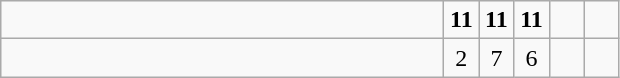<table class="wikitable">
<tr>
<td style="width:18em"><strong></strong></td>
<td align=center style="width:1em"><strong>11</strong></td>
<td align=center style="width:1em"><strong>11</strong></td>
<td align=center style="width:1em"><strong>11</strong></td>
<td align=center style="width:1em"></td>
<td align=center style="width:1em"></td>
</tr>
<tr>
<td style="width:18em"></td>
<td align=center style="width:1em">2</td>
<td align=center style="width:1em">7</td>
<td align=center style="width:1em">6</td>
<td align=center style="width:1em"></td>
<td align=center style="width:1em"></td>
</tr>
</table>
